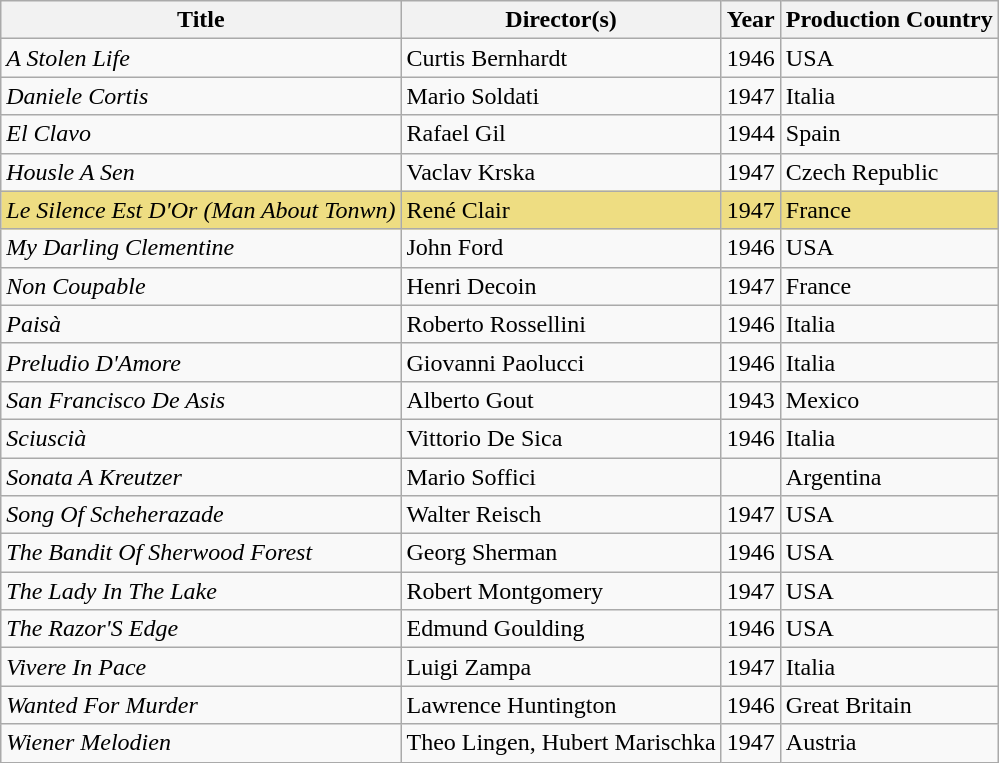<table class="wikitable sortable">
<tr>
<th>Title</th>
<th>Director(s)</th>
<th>Year</th>
<th>Production Country</th>
</tr>
<tr>
<td><em>A Stolen Life</em></td>
<td>Curtis Bernhardt</td>
<td>1946</td>
<td>USA</td>
</tr>
<tr>
<td><em>Daniele Cortis</em></td>
<td>Mario Soldati</td>
<td>1947</td>
<td>Italia</td>
</tr>
<tr>
<td><em>El Clavo</em></td>
<td>Rafael Gil</td>
<td>1944</td>
<td>Spain</td>
</tr>
<tr>
<td><em>Housle A Sen</em></td>
<td>Vaclav Krska</td>
<td>1947</td>
<td>Czech Republic</td>
</tr>
<tr style="background:#eedd82">
<td><em>Le Silence Est D'Or</em> <em>(Man About Tonwn)</em></td>
<td>René Clair</td>
<td>1947</td>
<td>France</td>
</tr>
<tr>
<td><em>My Darling Clementine</em></td>
<td>John Ford</td>
<td>1946</td>
<td>USA</td>
</tr>
<tr>
<td><em>Non Coupable</em></td>
<td>Henri Decoin</td>
<td>1947</td>
<td>France</td>
</tr>
<tr>
<td><em>Paisà</em></td>
<td>Roberto Rossellini</td>
<td>1946</td>
<td>Italia</td>
</tr>
<tr>
<td><em>Preludio D'Amore</em></td>
<td>Giovanni Paolucci</td>
<td>1946</td>
<td>Italia</td>
</tr>
<tr>
<td><em>San Francisco De Asis</em></td>
<td>Alberto Gout</td>
<td>1943</td>
<td>Mexico</td>
</tr>
<tr>
<td><em>Sciuscià</em></td>
<td>Vittorio De Sica</td>
<td>1946</td>
<td>Italia</td>
</tr>
<tr>
<td><em>Sonata A Kreutzer</em></td>
<td>Mario Soffici</td>
<td></td>
<td>Argentina</td>
</tr>
<tr>
<td><em>Song Of Scheherazade</em></td>
<td>Walter Reisch</td>
<td>1947</td>
<td>USA</td>
</tr>
<tr>
<td><em>The Bandit Of Sherwood Forest</em></td>
<td>Georg Sherman</td>
<td>1946</td>
<td>USA</td>
</tr>
<tr>
<td><em>The Lady In The Lake</em></td>
<td>Robert Montgomery</td>
<td>1947</td>
<td>USA</td>
</tr>
<tr>
<td><em>The Razor'S Edge</em></td>
<td>Edmund Goulding</td>
<td>1946</td>
<td>USA</td>
</tr>
<tr>
<td><em>Vivere In Pace</em></td>
<td>Luigi Zampa</td>
<td>1947</td>
<td>Italia</td>
</tr>
<tr>
<td><em>Wanted For Murder</em></td>
<td>Lawrence Huntington</td>
<td>1946</td>
<td>Great Britain</td>
</tr>
<tr>
<td><em>Wiener Melodien</em></td>
<td>Theo Lingen, Hubert Marischka</td>
<td>1947</td>
<td>Austria</td>
</tr>
</table>
